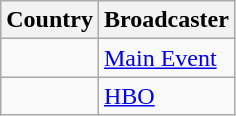<table class="wikitable">
<tr>
<th align=center>Country</th>
<th align=center>Broadcaster</th>
</tr>
<tr>
<td></td>
<td><a href='#'>Main Event</a></td>
</tr>
<tr>
<td></td>
<td><a href='#'>HBO</a></td>
</tr>
</table>
